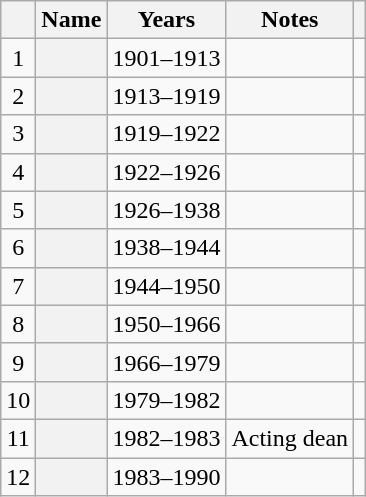<table class="wikitable sortable plainrowheaders">
<tr>
<th scope="col"></th>
<th scope="col">Name</th>
<th scope="col">Years</th>
<th scope="col" class="unsortable">Notes</th>
<th scope="col" class="unsortable"></th>
</tr>
<tr>
<td align="center">1</td>
<th scope="row"></th>
<td align="center">1901–1913</td>
<td></td>
<td align="center"></td>
</tr>
<tr>
<td align="center">2</td>
<th scope="row"></th>
<td align="center">1913–1919</td>
<td></td>
<td align="center"></td>
</tr>
<tr>
<td align="center">3</td>
<th scope="row"></th>
<td align="center">1919–1922</td>
<td></td>
<td align="center"></td>
</tr>
<tr>
<td align="center">4</td>
<th scope="row"></th>
<td align="center">1922–1926</td>
<td></td>
<td align="center"></td>
</tr>
<tr>
<td align="center">5</td>
<th scope="row"></th>
<td align="center">1926–1938</td>
<td></td>
<td align="center"></td>
</tr>
<tr>
<td align="center">6</td>
<th scope="row"></th>
<td align="center">1938–1944</td>
<td></td>
<td align="center"></td>
</tr>
<tr>
<td align="center">7</td>
<th scope="row"></th>
<td align="center">1944–1950</td>
<td></td>
<td align="center"></td>
</tr>
<tr>
<td align="center">8</td>
<th scope="row"></th>
<td align="center">1950–1966</td>
<td></td>
<td align="center"></td>
</tr>
<tr>
<td align="center">9</td>
<th scope="row"></th>
<td align="center">1966–1979</td>
<td></td>
<td align="center"></td>
</tr>
<tr>
<td align="center">10</td>
<th scope="row"></th>
<td align="center">1979–1982</td>
<td></td>
<td align="center"></td>
</tr>
<tr>
<td align="center">11</td>
<th scope="row"></th>
<td align="center">1982–1983</td>
<td>Acting dean</td>
<td align="center"></td>
</tr>
<tr>
<td align="center">12</td>
<th scope="row"></th>
<td align="center">1983–1990</td>
<td></td>
<td align="center"></td>
</tr>
</table>
